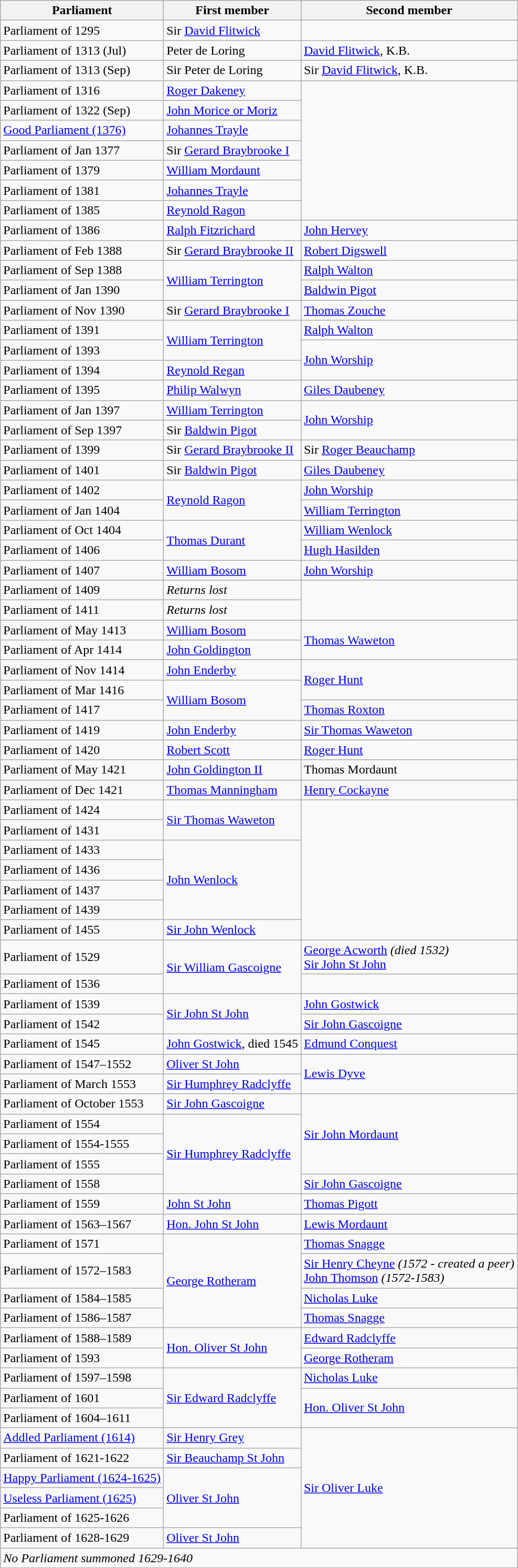<table class="wikitable">
<tr>
<th>Parliament</th>
<th>First member</th>
<th>Second member</th>
</tr>
<tr>
<td>Parliament of 1295</td>
<td>Sir <a href='#'>David Flitwick</a></td>
</tr>
<tr>
<td>Parliament of 1313 (Jul)</td>
<td>Peter de Loring</td>
<td><a href='#'>David Flitwick</a>, K.B.</td>
</tr>
<tr>
<td>Parliament of 1313 (Sep)</td>
<td>Sir Peter de Loring</td>
<td>Sir <a href='#'>David Flitwick</a>, K.B.</td>
</tr>
<tr>
<td>Parliament of 1316</td>
<td><a href='#'>Roger Dakeney</a></td>
</tr>
<tr>
<td>Parliament of 1322 (Sep)</td>
<td><a href='#'>John Morice or Moriz</a></td>
</tr>
<tr>
<td><a href='#'>Good Parliament (1376)</a></td>
<td><a href='#'>Johannes Trayle</a></td>
</tr>
<tr>
<td>Parliament of Jan 1377</td>
<td>Sir <a href='#'>Gerard Braybrooke I</a></td>
</tr>
<tr>
<td>Parliament of 1379</td>
<td><a href='#'>William Mordaunt</a></td>
</tr>
<tr>
<td>Parliament of 1381</td>
<td><a href='#'>Johannes Trayle</a></td>
</tr>
<tr>
<td>Parliament of 1385</td>
<td><a href='#'>Reynold Ragon</a></td>
</tr>
<tr>
<td>Parliament of 1386</td>
<td><a href='#'>Ralph Fitzrichard</a></td>
<td><a href='#'>John Hervey</a></td>
</tr>
<tr>
<td>Parliament of Feb 1388</td>
<td>Sir <a href='#'>Gerard Braybrooke II</a></td>
<td><a href='#'>Robert Digswell</a></td>
</tr>
<tr>
<td>Parliament of Sep 1388</td>
<td rowspan="2"><a href='#'>William Terrington</a></td>
<td><a href='#'>Ralph Walton</a></td>
</tr>
<tr>
<td>Parliament of Jan 1390</td>
<td><a href='#'>Baldwin Pigot</a></td>
</tr>
<tr>
<td>Parliament of Nov 1390</td>
<td>Sir <a href='#'>Gerard Braybrooke I</a></td>
<td><a href='#'>Thomas Zouche</a></td>
</tr>
<tr>
<td>Parliament of 1391</td>
<td rowspan="2"><a href='#'>William Terrington</a></td>
<td><a href='#'>Ralph Walton</a></td>
</tr>
<tr>
<td>Parliament of 1393</td>
<td rowspan="2"><a href='#'>John Worship</a></td>
</tr>
<tr>
<td>Parliament of 1394</td>
<td><a href='#'>Reynold Regan</a></td>
</tr>
<tr>
<td>Parliament of 1395</td>
<td><a href='#'>Philip Walwyn</a></td>
<td><a href='#'>Giles Daubeney</a></td>
</tr>
<tr>
<td>Parliament of Jan 1397</td>
<td><a href='#'>William Terrington</a></td>
<td rowspan="2"><a href='#'>John Worship</a></td>
</tr>
<tr>
<td>Parliament of Sep 1397</td>
<td>Sir <a href='#'>Baldwin Pigot</a></td>
</tr>
<tr>
<td>Parliament of 1399</td>
<td>Sir <a href='#'>Gerard Braybrooke II</a></td>
<td>Sir <a href='#'>Roger Beauchamp</a></td>
</tr>
<tr>
<td>Parliament of 1401</td>
<td>Sir <a href='#'>Baldwin Pigot</a></td>
<td><a href='#'>Giles Daubeney</a></td>
</tr>
<tr>
<td>Parliament of 1402</td>
<td rowspan="2"><a href='#'>Reynold Ragon</a></td>
<td><a href='#'>John Worship</a></td>
</tr>
<tr>
<td>Parliament of Jan 1404</td>
<td><a href='#'>William Terrington</a></td>
</tr>
<tr>
<td>Parliament of Oct 1404</td>
<td rowspan="2"><a href='#'>Thomas Durant</a></td>
<td><a href='#'>William Wenlock</a></td>
</tr>
<tr>
<td>Parliament of 1406</td>
<td><a href='#'>Hugh Hasilden</a></td>
</tr>
<tr>
<td>Parliament of 1407</td>
<td><a href='#'>William Bosom</a></td>
<td><a href='#'>John Worship</a></td>
</tr>
<tr>
<td>Parliament of 1409</td>
<td><em>Returns lost</em></td>
</tr>
<tr>
<td>Parliament of 1411</td>
<td><em>Returns lost</em></td>
</tr>
<tr>
<td>Parliament of May 1413</td>
<td><a href='#'>William Bosom</a></td>
<td rowspan="2"><a href='#'>Thomas Waweton</a></td>
</tr>
<tr>
<td>Parliament of Apr 1414</td>
<td><a href='#'>John Goldington</a></td>
</tr>
<tr>
<td>Parliament of Nov 1414</td>
<td><a href='#'>John Enderby</a></td>
<td rowspan="2"><a href='#'>Roger Hunt</a></td>
</tr>
<tr>
<td>Parliament of Mar 1416</td>
<td rowspan="2"><a href='#'>William Bosom</a></td>
</tr>
<tr>
<td>Parliament of 1417</td>
<td><a href='#'>Thomas Roxton</a></td>
</tr>
<tr>
<td>Parliament of 1419</td>
<td><a href='#'>John Enderby</a></td>
<td><a href='#'>Sir Thomas Waweton</a></td>
</tr>
<tr>
<td>Parliament of 1420</td>
<td><a href='#'>Robert Scott</a></td>
<td><a href='#'>Roger Hunt</a></td>
</tr>
<tr>
<td>Parliament of May 1421</td>
<td><a href='#'>John Goldington II</a></td>
<td>Thomas Mordaunt</td>
</tr>
<tr>
<td>Parliament of Dec 1421</td>
<td><a href='#'>Thomas Manningham</a></td>
<td><a href='#'>Henry Cockayne</a></td>
</tr>
<tr>
<td>Parliament of 1424</td>
<td rowspan="2"><a href='#'>Sir Thomas Waweton</a></td>
</tr>
<tr>
<td>Parliament of 1431</td>
</tr>
<tr>
<td>Parliament of 1433</td>
<td rowspan="4"><a href='#'>John Wenlock</a></td>
</tr>
<tr>
<td>Parliament of 1436</td>
</tr>
<tr>
<td>Parliament of 1437</td>
</tr>
<tr>
<td>Parliament of 1439</td>
</tr>
<tr>
<td>Parliament of 1455</td>
<td><a href='#'>Sir John Wenlock</a></td>
</tr>
<tr>
<td>Parliament of 1529</td>
<td rowspan="2"><a href='#'>Sir William Gascoigne</a></td>
<td><a href='#'>George Acworth</a> <em>(died 1532)</em><br> <a href='#'>Sir John St John</a></td>
</tr>
<tr>
<td>Parliament of 1536</td>
</tr>
<tr>
<td>Parliament of 1539</td>
<td rowspan="2"><a href='#'>Sir John St John</a></td>
<td><a href='#'>John Gostwick</a></td>
</tr>
<tr>
<td>Parliament of 1542</td>
<td><a href='#'>Sir John Gascoigne</a></td>
</tr>
<tr>
<td>Parliament of 1545</td>
<td><a href='#'>John Gostwick</a>, died 1545</td>
<td><a href='#'>Edmund Conquest</a></td>
</tr>
<tr>
<td>Parliament of 1547–1552</td>
<td><a href='#'>Oliver St John</a></td>
<td rowspan="2"><a href='#'>Lewis Dyve</a></td>
</tr>
<tr>
<td>Parliament of March 1553</td>
<td><a href='#'>Sir Humphrey Radclyffe</a></td>
</tr>
<tr>
<td>Parliament of October 1553</td>
<td><a href='#'>Sir John Gascoigne</a></td>
<td rowspan="4"><a href='#'>Sir John Mordaunt</a></td>
</tr>
<tr>
<td>Parliament of 1554</td>
<td rowspan="4"><a href='#'>Sir Humphrey Radclyffe</a></td>
</tr>
<tr>
<td>Parliament of 1554-1555</td>
</tr>
<tr>
<td>Parliament of 1555</td>
</tr>
<tr>
<td>Parliament of 1558</td>
<td><a href='#'>Sir John Gascoigne</a></td>
</tr>
<tr>
<td>Parliament of 1559</td>
<td><a href='#'>John St John</a></td>
<td><a href='#'>Thomas Pigott</a></td>
</tr>
<tr>
<td>Parliament of 1563–1567</td>
<td><a href='#'>Hon. John St John</a></td>
<td><a href='#'>Lewis Mordaunt</a></td>
</tr>
<tr>
<td>Parliament of 1571</td>
<td rowspan="4"><a href='#'>George Rotheram</a></td>
<td><a href='#'>Thomas Snagge</a></td>
</tr>
<tr>
<td>Parliament of 1572–1583</td>
<td><a href='#'>Sir Henry Cheyne</a> <em>(1572 - created a peer)</em><br><a href='#'>John Thomson</a> <em>(1572-1583)</em></td>
</tr>
<tr>
<td>Parliament of 1584–1585</td>
<td><a href='#'>Nicholas Luke</a></td>
</tr>
<tr>
<td>Parliament of 1586–1587</td>
<td><a href='#'>Thomas Snagge</a></td>
</tr>
<tr>
<td>Parliament of 1588–1589</td>
<td rowspan="2"><a href='#'>Hon. Oliver St John</a></td>
<td><a href='#'>Edward Radclyffe</a></td>
</tr>
<tr>
<td>Parliament of 1593</td>
<td><a href='#'>George Rotheram</a></td>
</tr>
<tr>
<td>Parliament of 1597–1598</td>
<td rowspan="3"><a href='#'>Sir Edward Radclyffe</a></td>
<td><a href='#'>Nicholas Luke</a></td>
</tr>
<tr>
<td>Parliament of 1601</td>
<td rowspan="2"><a href='#'>Hon. Oliver St John</a></td>
</tr>
<tr>
<td>Parliament of 1604–1611</td>
</tr>
<tr>
<td><a href='#'>Addled Parliament (1614)</a></td>
<td><a href='#'>Sir Henry Grey</a></td>
<td rowspan="6"><a href='#'>Sir Oliver Luke</a></td>
</tr>
<tr>
<td>Parliament of 1621-1622</td>
<td><a href='#'>Sir Beauchamp St John</a></td>
</tr>
<tr>
<td><a href='#'>Happy Parliament (1624-1625)</a></td>
<td rowspan="3"><a href='#'>Oliver St John</a></td>
</tr>
<tr>
<td><a href='#'>Useless Parliament (1625)</a></td>
</tr>
<tr>
<td>Parliament of 1625-1626</td>
</tr>
<tr>
<td>Parliament of 1628-1629</td>
<td><a href='#'>Oliver St John</a></td>
</tr>
<tr>
<td colspan="4"><em>No Parliament summoned 1629-1640</em></td>
</tr>
<tr>
</tr>
</table>
